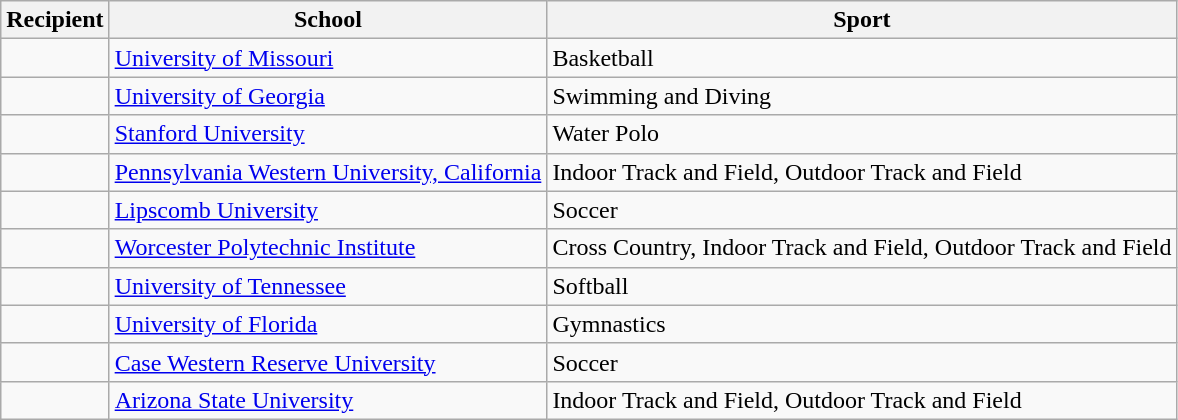<table class="wikitable sortable">
<tr>
<th>Recipient</th>
<th>School</th>
<th>Sport</th>
</tr>
<tr>
<td></td>
<td><a href='#'>University of Missouri</a></td>
<td>Basketball</td>
</tr>
<tr>
<td></td>
<td><a href='#'>University of Georgia</a></td>
<td>Swimming and Diving</td>
</tr>
<tr>
<td></td>
<td><a href='#'>Stanford University</a></td>
<td>Water Polo</td>
</tr>
<tr>
<td></td>
<td><a href='#'>Pennsylvania Western University, California</a></td>
<td>Indoor Track and Field, Outdoor Track and Field</td>
</tr>
<tr>
<td></td>
<td><a href='#'>Lipscomb University</a></td>
<td>Soccer</td>
</tr>
<tr>
<td></td>
<td><a href='#'>Worcester Polytechnic Institute</a></td>
<td>Cross Country, Indoor Track and Field, Outdoor Track and Field</td>
</tr>
<tr>
<td></td>
<td><a href='#'>University of Tennessee</a></td>
<td>Softball</td>
</tr>
<tr>
<td></td>
<td><a href='#'>University of Florida</a></td>
<td>Gymnastics</td>
</tr>
<tr>
<td></td>
<td><a href='#'>Case Western Reserve University</a></td>
<td>Soccer</td>
</tr>
<tr>
<td></td>
<td><a href='#'>Arizona State University</a></td>
<td>Indoor Track and Field, Outdoor Track and Field</td>
</tr>
</table>
